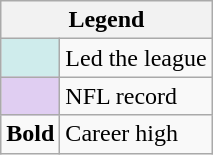<table class="wikitable mw-collapsible mw-collapsed">
<tr>
<th colspan="2">Legend</th>
</tr>
<tr>
<td style="background:#cfecec;"></td>
<td>Led the league</td>
</tr>
<tr>
<td style="background:#E0CEF2;"></td>
<td>NFL record</td>
</tr>
<tr>
<td><strong>Bold</strong></td>
<td>Career high</td>
</tr>
</table>
